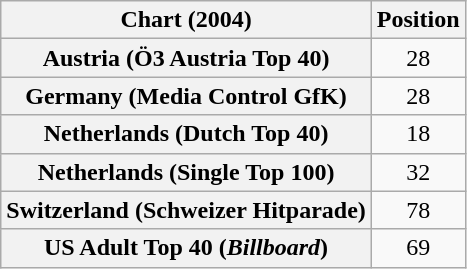<table class="wikitable sortable plainrowheaders" style="text-align:center">
<tr>
<th scope="col">Chart (2004)</th>
<th scope="col">Position</th>
</tr>
<tr>
<th scope="row">Austria (Ö3 Austria Top 40)</th>
<td>28</td>
</tr>
<tr>
<th scope="row">Germany (Media Control GfK)</th>
<td>28</td>
</tr>
<tr>
<th scope="row">Netherlands (Dutch Top 40)</th>
<td>18</td>
</tr>
<tr>
<th scope="row">Netherlands (Single Top 100)</th>
<td>32</td>
</tr>
<tr>
<th scope="row">Switzerland (Schweizer Hitparade)</th>
<td>78</td>
</tr>
<tr>
<th scope="row">US Adult Top 40 (<em>Billboard</em>)</th>
<td>69</td>
</tr>
</table>
